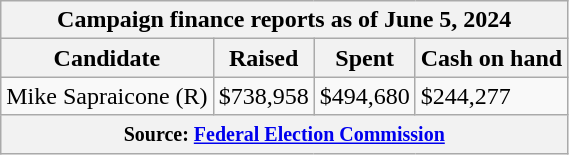<table class="wikitable sortable">
<tr>
<th colspan=4>Campaign finance reports as of June 5, 2024</th>
</tr>
<tr style="text-align:center;">
<th>Candidate</th>
<th>Raised</th>
<th>Spent</th>
<th>Cash on hand</th>
</tr>
<tr>
<td>Mike Sapraicone (R)</td>
<td>$738,958</td>
<td>$494,680</td>
<td>$244,277</td>
</tr>
<tr>
<th colspan="4"><small>Source: <a href='#'>Federal Election Commission</a></small></th>
</tr>
</table>
